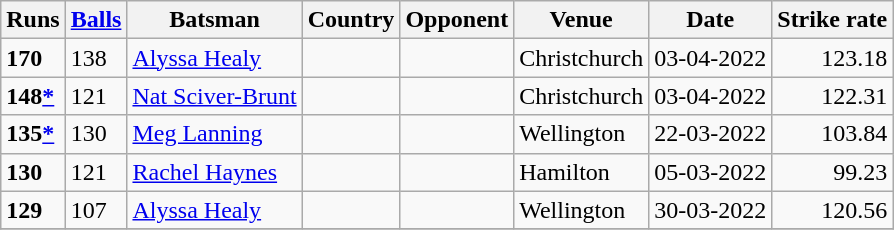<table class="wikitable">
<tr>
<th>Runs</th>
<th><a href='#'>Balls</a></th>
<th>Batsman</th>
<th>Country</th>
<th>Opponent</th>
<th>Venue</th>
<th>Date</th>
<th>Strike rate</th>
</tr>
<tr>
<td><strong>170</strong></td>
<td>138</td>
<td><a href='#'>Alyssa Healy</a></td>
<td></td>
<td></td>
<td>Christchurch</td>
<td>03-04-2022</td>
<td align="right">123.18</td>
</tr>
<tr>
<td><strong>148<a href='#'>*</a></strong></td>
<td>121</td>
<td><a href='#'>Nat Sciver-Brunt</a></td>
<td></td>
<td></td>
<td>Christchurch</td>
<td>03-04-2022</td>
<td align="right">122.31</td>
</tr>
<tr>
<td><strong>135<a href='#'>*</a></strong></td>
<td>130</td>
<td><a href='#'>Meg Lanning</a></td>
<td></td>
<td></td>
<td>Wellington</td>
<td>22-03-2022</td>
<td align="right">103.84</td>
</tr>
<tr>
<td><strong>130</strong></td>
<td>121</td>
<td><a href='#'>Rachel Haynes</a></td>
<td></td>
<td></td>
<td>Hamilton</td>
<td>05-03-2022</td>
<td align="right">99.23</td>
</tr>
<tr>
<td><strong>129</strong></td>
<td>107</td>
<td><a href='#'>Alyssa Healy</a></td>
<td></td>
<td></td>
<td>Wellington</td>
<td>30-03-2022</td>
<td align="right">120.56</td>
</tr>
<tr>
</tr>
</table>
